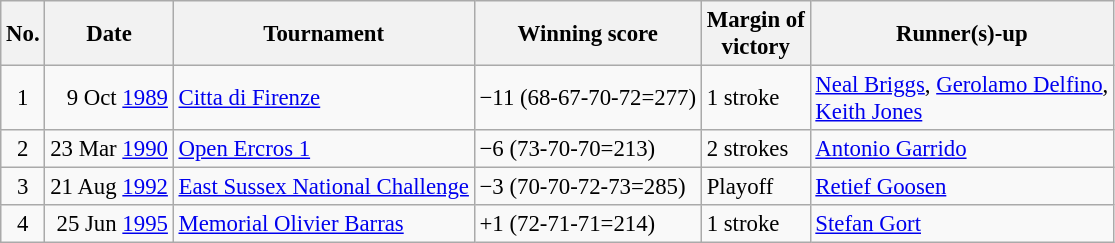<table class="wikitable" style="font-size:95%;">
<tr>
<th>No.</th>
<th>Date</th>
<th>Tournament</th>
<th>Winning score</th>
<th>Margin of<br>victory</th>
<th>Runner(s)-up</th>
</tr>
<tr>
<td align=center>1</td>
<td align=right>9 Oct <a href='#'>1989</a></td>
<td><a href='#'>Citta di Firenze</a></td>
<td>−11 (68-67-70-72=277)</td>
<td>1 stroke</td>
<td> <a href='#'>Neal Briggs</a>,  <a href='#'>Gerolamo Delfino</a>,<br> <a href='#'>Keith Jones</a></td>
</tr>
<tr>
<td align=center>2</td>
<td align=right>23 Mar <a href='#'>1990</a></td>
<td><a href='#'>Open Ercros 1</a></td>
<td>−6 (73-70-70=213)</td>
<td>2 strokes</td>
<td> <a href='#'>Antonio Garrido</a></td>
</tr>
<tr>
<td align=center>3</td>
<td align=right>21 Aug <a href='#'>1992</a></td>
<td><a href='#'>East Sussex National Challenge</a></td>
<td>−3 (70-70-72-73=285)</td>
<td>Playoff</td>
<td> <a href='#'>Retief Goosen</a></td>
</tr>
<tr>
<td align=center>4</td>
<td align=right>25 Jun <a href='#'>1995</a></td>
<td><a href='#'>Memorial Olivier Barras</a></td>
<td>+1 (72-71-71=214)</td>
<td>1 stroke</td>
<td> <a href='#'>Stefan Gort</a></td>
</tr>
</table>
